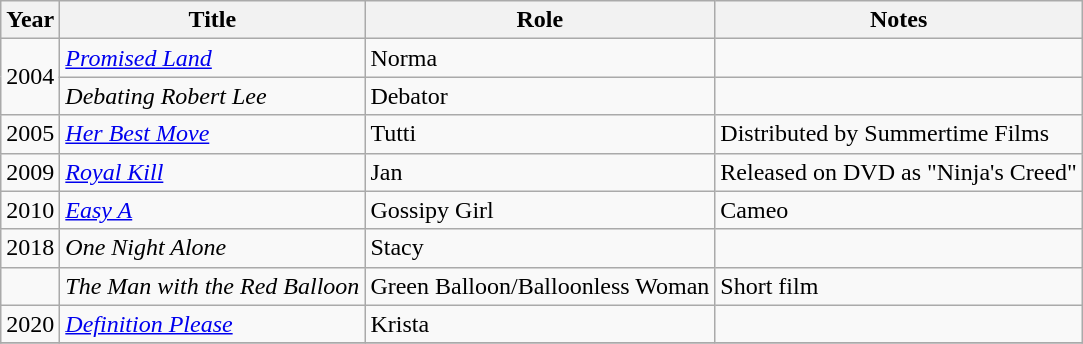<table class="wikitable sortable">
<tr>
<th>Year</th>
<th>Title</th>
<th>Role</th>
<th class="unsortable">Notes</th>
</tr>
<tr>
<td rowspan=2>2004</td>
<td><em><a href='#'>Promised Land</a></em></td>
<td>Norma</td>
<td></td>
</tr>
<tr>
<td><em>Debating Robert Lee</em></td>
<td>Debator</td>
<td></td>
</tr>
<tr>
<td>2005</td>
<td><em><a href='#'>Her Best Move</a></em></td>
<td>Tutti</td>
<td>Distributed by Summertime Films</td>
</tr>
<tr>
<td>2009</td>
<td><em><a href='#'>Royal Kill</a></em></td>
<td>Jan</td>
<td>Released on DVD as "Ninja's Creed"</td>
</tr>
<tr>
<td>2010</td>
<td><em><a href='#'>Easy A</a></em></td>
<td>Gossipy Girl</td>
<td>Cameo</td>
</tr>
<tr>
<td>2018</td>
<td><em>One Night Alone</em></td>
<td>Stacy</td>
<td></td>
</tr>
<tr>
<td></td>
<td><em>The Man with the Red Balloon</em></td>
<td>Green Balloon/Balloonless Woman</td>
<td>Short film</td>
</tr>
<tr>
<td>2020</td>
<td><em><a href='#'>Definition Please</a></em></td>
<td>Krista</td>
<td></td>
</tr>
<tr>
</tr>
</table>
